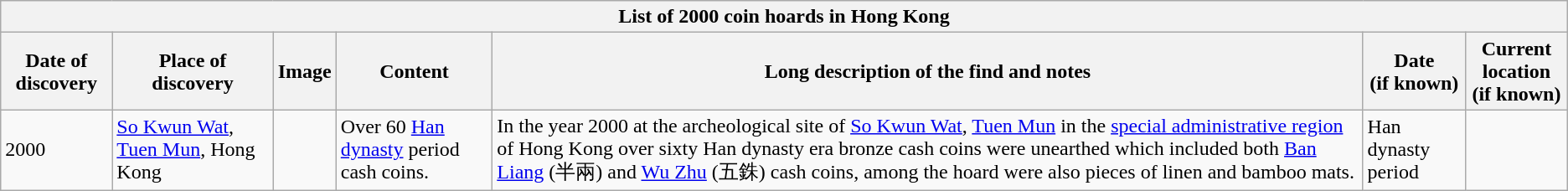<table class="wikitable" style="font-size: 100%">
<tr>
<th colspan=7>List of 2000 coin hoards in Hong Kong</th>
</tr>
<tr>
<th>Date of discovery</th>
<th>Place of discovery</th>
<th>Image</th>
<th>Content</th>
<th>Long description of the find and notes</th>
<th>Date<br>(if known)</th>
<th>Current location<br>(if known)</th>
</tr>
<tr>
<td>2000</td>
<td><a href='#'>So Kwun Wat</a>, <a href='#'>Tuen Mun</a>, Hong Kong</td>
<td></td>
<td>Over 60 <a href='#'>Han dynasty</a> period cash coins.</td>
<td>In the year 2000 at the archeological site of <a href='#'>So Kwun Wat</a>, <a href='#'>Tuen Mun</a> in the <a href='#'>special administrative region</a> of Hong Kong over sixty Han dynasty era bronze cash coins were unearthed which included both <a href='#'>Ban Liang</a> (半兩) and <a href='#'>Wu Zhu</a> (五銖) cash coins, among the hoard were also pieces of linen and bamboo mats.</td>
<td>Han dynasty period</td>
<td></td>
</tr>
</table>
